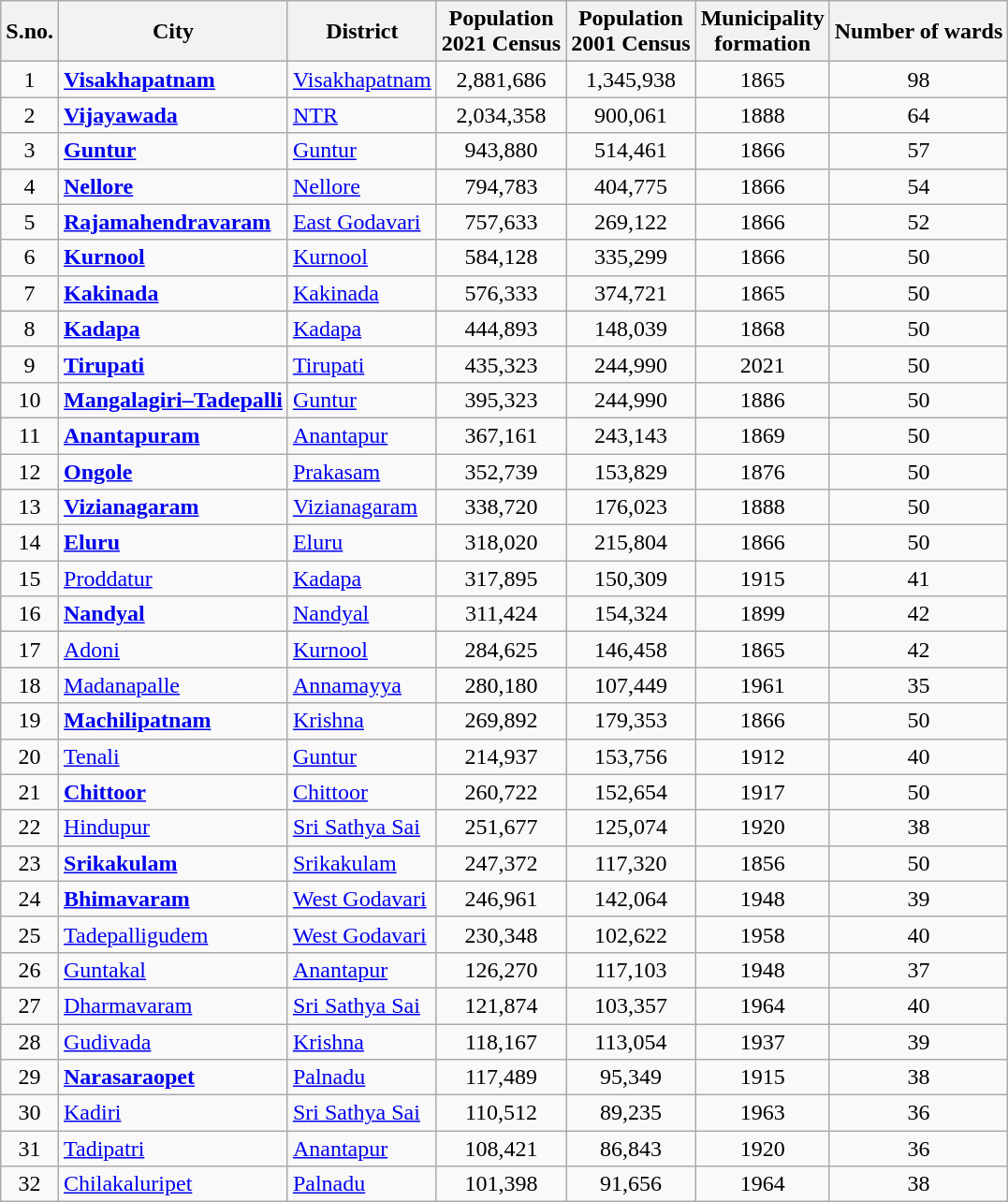<table class="sortable wikitable" style="text-align:center;">
<tr>
<th>S.no.</th>
<th>City</th>
<th>District</th>
<th>Population<br>2021 Census</th>
<th>Population<br>2001 Census</th>
<th>Municipality<br>formation</th>
<th>Number of wards</th>
</tr>
<tr>
<td>1</td>
<td align="left"><strong><a href='#'>Visakhapatnam</a></strong></td>
<td align="left"><a href='#'>Visakhapatnam</a></td>
<td>2,881,686</td>
<td>1,345,938</td>
<td>1865</td>
<td>98</td>
</tr>
<tr>
<td>2</td>
<td align="left"><strong><a href='#'>Vijayawada</a></strong></td>
<td align="left"><a href='#'>NTR</a></td>
<td>2,034,358</td>
<td>900,061</td>
<td>1888</td>
<td>64</td>
</tr>
<tr>
<td>3</td>
<td align="left"><strong><a href='#'>Guntur</a></strong></td>
<td align="left"><a href='#'>Guntur</a></td>
<td>943,880</td>
<td>514,461</td>
<td>1866</td>
<td>57</td>
</tr>
<tr>
<td>4</td>
<td align="left"><strong><a href='#'>Nellore</a></strong></td>
<td align="left"><a href='#'>Nellore</a></td>
<td>794,783</td>
<td>404,775</td>
<td>1866</td>
<td>54</td>
</tr>
<tr>
<td>5</td>
<td align="left"><strong><a href='#'>Rajamahendravaram</a></strong></td>
<td align="left"><a href='#'>East Godavari</a></td>
<td>757,633</td>
<td>269,122</td>
<td>1866</td>
<td>52</td>
</tr>
<tr>
<td>6</td>
<td align="left"><strong><a href='#'>Kurnool</a></strong></td>
<td align="left"><a href='#'>Kurnool</a></td>
<td>584,128</td>
<td>335,299</td>
<td>1866</td>
<td>50</td>
</tr>
<tr>
<td>7</td>
<td align="left"><strong><a href='#'>Kakinada</a></strong></td>
<td align="left"><a href='#'>Kakinada</a></td>
<td>576,333</td>
<td>374,721</td>
<td>1865</td>
<td>50</td>
</tr>
<tr>
<td>8</td>
<td align="left"><strong><a href='#'>Kadapa</a></strong></td>
<td style="text-align:left;"><a href='#'>Kadapa</a></td>
<td>444,893</td>
<td>148,039</td>
<td>1868</td>
<td>50</td>
</tr>
<tr>
<td>9</td>
<td align="left"><a href='#'><strong>Tirupati</strong></a></td>
<td align="left"><a href='#'>Tirupati</a></td>
<td>435,323</td>
<td>244,990</td>
<td>2021</td>
<td>50</td>
</tr>
<tr>
<td>10</td>
<td align="left"><a href='#'><strong>Mangalagiri–Tadepalli</strong></a></td>
<td align="left"><a href='#'>Guntur</a></td>
<td>395,323</td>
<td>244,990</td>
<td>1886</td>
<td>50</td>
</tr>
<tr>
<td>11</td>
<td align="left"><strong><a href='#'>Anantapuram</a></strong></td>
<td style="text-align:left;"><a href='#'>Anantapur</a></td>
<td>367,161</td>
<td>243,143</td>
<td>1869</td>
<td>50</td>
</tr>
<tr>
<td>12</td>
<td align="left"><strong><a href='#'>Ongole</a></strong></td>
<td style="text-align:left";><a href='#'>Prakasam</a></td>
<td>352,739</td>
<td>153,829</td>
<td>1876</td>
<td>50</td>
</tr>
<tr>
<td>13</td>
<td align="left"><strong><a href='#'>Vizianagaram</a></strong></td>
<td align="left"><a href='#'>Vizianagaram</a></td>
<td>338,720</td>
<td>176,023</td>
<td>1888</td>
<td>50</td>
</tr>
<tr>
<td>14</td>
<td align="left"><strong><a href='#'>Eluru</a></strong></td>
<td align="left"><a href='#'>Eluru</a></td>
<td>318,020</td>
<td>215,804</td>
<td>1866</td>
<td>50</td>
</tr>
<tr>
<td>15</td>
<td align="left"><a href='#'>Proddatur</a></td>
<td align="left"><a href='#'>Kadapa</a></td>
<td>317,895</td>
<td>150,309</td>
<td>1915</td>
<td>41</td>
</tr>
<tr>
<td>16</td>
<td align="left"><strong><a href='#'>Nandyal</a></strong></td>
<td align="left"><a href='#'>Nandyal</a></td>
<td>311,424</td>
<td>154,324</td>
<td>1899</td>
<td>42</td>
</tr>
<tr>
<td>17</td>
<td align="left"><a href='#'>Adoni</a></td>
<td align="left"><a href='#'>Kurnool</a></td>
<td>284,625</td>
<td>146,458</td>
<td>1865</td>
<td>42</td>
</tr>
<tr>
<td>18</td>
<td align="left"><a href='#'>Madanapalle</a></td>
<td align="left"><a href='#'>Annamayya</a></td>
<td>280,180</td>
<td>107,449</td>
<td>1961</td>
<td>35</td>
</tr>
<tr>
<td>19</td>
<td align="left"><strong><a href='#'>Machilipatnam</a></strong></td>
<td align="left"><a href='#'>Krishna</a></td>
<td>269,892</td>
<td>179,353</td>
<td>1866</td>
<td>50</td>
</tr>
<tr>
<td>20</td>
<td align="left"><a href='#'>Tenali</a></td>
<td align="left"><a href='#'>Guntur</a></td>
<td>214,937</td>
<td>153,756</td>
<td>1912</td>
<td>40</td>
</tr>
<tr>
<td>21</td>
<td align="left"><strong><a href='#'>Chittoor</a></strong></td>
<td align="left"><a href='#'>Chittoor</a></td>
<td>260,722</td>
<td>152,654</td>
<td>1917</td>
<td>50</td>
</tr>
<tr>
<td>22</td>
<td align="left"><a href='#'>Hindupur</a></td>
<td align="left"><a href='#'>Sri Sathya Sai</a></td>
<td>251,677</td>
<td>125,074</td>
<td>1920</td>
<td>38</td>
</tr>
<tr>
<td>23</td>
<td align="left"><strong><a href='#'>Srikakulam</a></strong></td>
<td align="left"><a href='#'>Srikakulam</a></td>
<td>247,372</td>
<td>117,320</td>
<td>1856</td>
<td>50</td>
</tr>
<tr>
<td>24</td>
<td align="left"><strong><a href='#'>Bhimavaram</a></strong></td>
<td align="left"><a href='#'>West Godavari</a></td>
<td>246,961</td>
<td>142,064</td>
<td>1948</td>
<td>39</td>
</tr>
<tr>
<td>25</td>
<td align="left"><a href='#'>Tadepalligudem</a></td>
<td align="left"><a href='#'>West Godavari</a></td>
<td>230,348</td>
<td>102,622</td>
<td>1958</td>
<td>40</td>
</tr>
<tr>
<td>26</td>
<td align="left"><a href='#'>Guntakal</a></td>
<td align="left"><a href='#'>Anantapur</a></td>
<td>126,270</td>
<td>117,103</td>
<td>1948</td>
<td>37</td>
</tr>
<tr>
<td>27</td>
<td align="left"><a href='#'>Dharmavaram</a></td>
<td align="left"><a href='#'>Sri Sathya Sai</a></td>
<td>121,874</td>
<td>103,357</td>
<td>1964</td>
<td>40</td>
</tr>
<tr>
<td>28</td>
<td align="left"><a href='#'>Gudivada</a></td>
<td align="left"><a href='#'>Krishna</a></td>
<td>118,167</td>
<td>113,054</td>
<td>1937</td>
<td>39</td>
</tr>
<tr>
<td>29</td>
<td align="left"><strong><a href='#'>Narasaraopet</a></strong></td>
<td align="left"><a href='#'>Palnadu</a></td>
<td>117,489</td>
<td>95,349</td>
<td>1915</td>
<td>38</td>
</tr>
<tr>
<td>30</td>
<td align="left"><a href='#'>Kadiri</a></td>
<td align="left"><a href='#'>Sri Sathya Sai</a></td>
<td>110,512</td>
<td>89,235</td>
<td>1963</td>
<td>36</td>
</tr>
<tr>
<td>31</td>
<td align="left"><a href='#'>Tadipatri</a></td>
<td align="left"><a href='#'>Anantapur</a></td>
<td>108,421</td>
<td>86,843</td>
<td>1920</td>
<td>36</td>
</tr>
<tr>
<td>32</td>
<td align="left"><a href='#'>Chilakaluripet</a></td>
<td align="left"><a href='#'>Palnadu</a></td>
<td>101,398</td>
<td>91,656</td>
<td>1964</td>
<td>38</td>
</tr>
</table>
